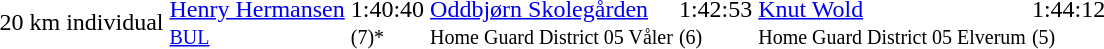<table>
<tr>
<td>20 km individual</td>
<td><a href='#'>Henry Hermansen</a><br><small><a href='#'>BUL</a></small></td>
<td>1:40:40<br><small>(7)*</small></td>
<td><a href='#'>Oddbjørn Skolegården</a><br><small>Home Guard District 05 Våler</small></td>
<td>1:42:53<br><small>(6)</small></td>
<td><a href='#'>Knut Wold</a><br><small>Home Guard District 05 Elverum</small></td>
<td>1:44:12<br><small>(5)</small></td>
</tr>
</table>
